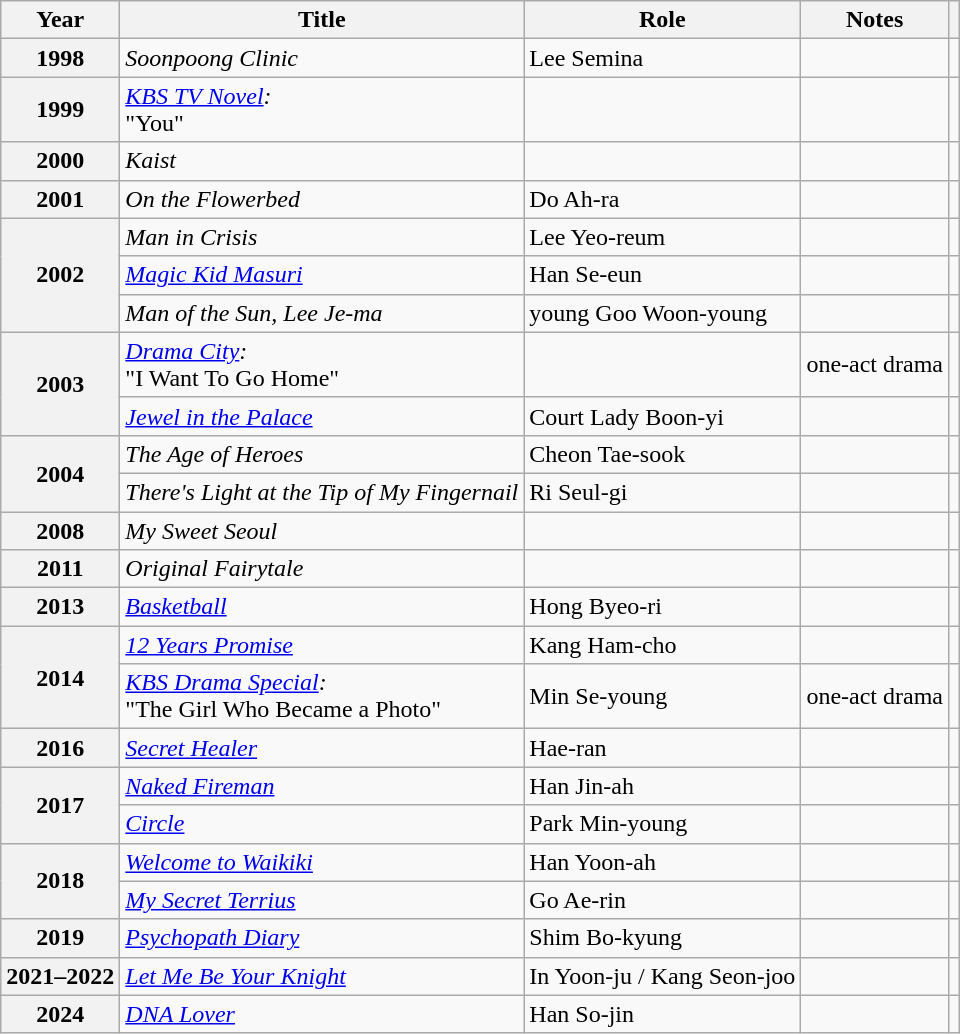<table class="wikitable sortable plainrowheaders">
<tr>
<th scope="col">Year</th>
<th scope="col">Title</th>
<th scope="col">Role</th>
<th scope="col">Notes</th>
<th scope="col" class="unsortable"></th>
</tr>
<tr>
<th scope="row">1998</th>
<td><em>Soonpoong Clinic</em></td>
<td>Lee Semina</td>
<td></td>
<td></td>
</tr>
<tr>
<th scope="row">1999</th>
<td><em><a href='#'>KBS TV Novel</a>:</em><br>"You"</td>
<td></td>
<td></td>
<td></td>
</tr>
<tr>
<th scope="row">2000</th>
<td><em>Kaist</em></td>
<td></td>
<td></td>
<td></td>
</tr>
<tr>
<th scope="row">2001</th>
<td><em>On the Flowerbed</em></td>
<td>Do Ah-ra</td>
<td></td>
<td></td>
</tr>
<tr>
<th scope="row" rowspan=3>2002</th>
<td><em>Man in Crisis</em></td>
<td>Lee Yeo-reum</td>
<td></td>
<td></td>
</tr>
<tr>
<td><em><a href='#'>Magic Kid Masuri</a></em></td>
<td>Han Se-eun</td>
<td></td>
<td></td>
</tr>
<tr>
<td><em>Man of the Sun, Lee Je-ma</em></td>
<td>young Goo Woon-young</td>
<td></td>
<td></td>
</tr>
<tr>
<th scope="row" rowspan=2>2003</th>
<td><em><a href='#'>Drama City</a>:</em><br>"I Want To Go Home"</td>
<td></td>
<td>one-act drama</td>
<td></td>
</tr>
<tr>
<td><em><a href='#'>Jewel in the Palace</a></em></td>
<td>Court Lady Boon-yi</td>
<td></td>
<td></td>
</tr>
<tr>
<th scope="row" rowspan=2>2004</th>
<td><em>The Age of Heroes</em></td>
<td>Cheon Tae-sook</td>
<td></td>
<td></td>
</tr>
<tr>
<td><em>There's Light at the Tip of My Fingernail</em></td>
<td>Ri Seul-gi</td>
<td></td>
<td></td>
</tr>
<tr>
<th scope="row">2008</th>
<td><em>My Sweet Seoul</em></td>
<td></td>
<td></td>
<td></td>
</tr>
<tr>
<th scope="row">2011</th>
<td><em>Original Fairytale</em></td>
<td></td>
<td></td>
<td></td>
</tr>
<tr>
<th scope="row">2013</th>
<td><em><a href='#'>Basketball</a></em></td>
<td>Hong Byeo-ri</td>
<td></td>
<td></td>
</tr>
<tr>
<th scope="row" rowspan=2>2014</th>
<td><em><a href='#'>12 Years Promise</a></em></td>
<td>Kang Ham-cho</td>
<td></td>
<td></td>
</tr>
<tr>
<td><em><a href='#'>KBS Drama Special</a>:</em><br>"The Girl Who Became a Photo"</td>
<td>Min Se-young</td>
<td>one-act drama</td>
<td></td>
</tr>
<tr>
<th scope="row">2016</th>
<td><em><a href='#'>Secret Healer</a></em></td>
<td>Hae-ran</td>
<td></td>
<td></td>
</tr>
<tr>
<th scope="row" rowspan=2>2017</th>
<td><em><a href='#'>Naked Fireman</a></em></td>
<td>Han Jin-ah</td>
<td></td>
<td></td>
</tr>
<tr>
<td><em><a href='#'>Circle</a></em></td>
<td>Park Min-young</td>
<td></td>
<td></td>
</tr>
<tr>
<th scope="row" rowspan=2>2018</th>
<td><em><a href='#'>Welcome to Waikiki</a></em></td>
<td>Han Yoon-ah</td>
<td></td>
<td></td>
</tr>
<tr>
<td><em><a href='#'>My Secret Terrius</a></em></td>
<td>Go Ae-rin</td>
<td></td>
<td></td>
</tr>
<tr>
<th scope="row">2019</th>
<td><em><a href='#'>Psychopath Diary</a></em></td>
<td>Shim Bo-kyung</td>
<td></td>
<td></td>
</tr>
<tr>
<th scope="row">2021–2022</th>
<td><em><a href='#'>Let Me Be Your Knight</a></em></td>
<td>In Yoon-ju / Kang Seon-joo</td>
<td></td>
<td></td>
</tr>
<tr>
<th scope="row">2024</th>
<td><em><a href='#'>DNA Lover</a></em></td>
<td>Han So-jin</td>
<td></td>
<td></td>
</tr>
</table>
